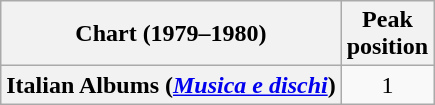<table class="wikitable plainrowheaders" style="text-align:center">
<tr>
<th scope="col">Chart (1979–1980)</th>
<th scope="col">Peak<br>position</th>
</tr>
<tr>
<th scope="row">Italian Albums (<em><a href='#'>Musica e dischi</a></em>)</th>
<td>1</td>
</tr>
</table>
